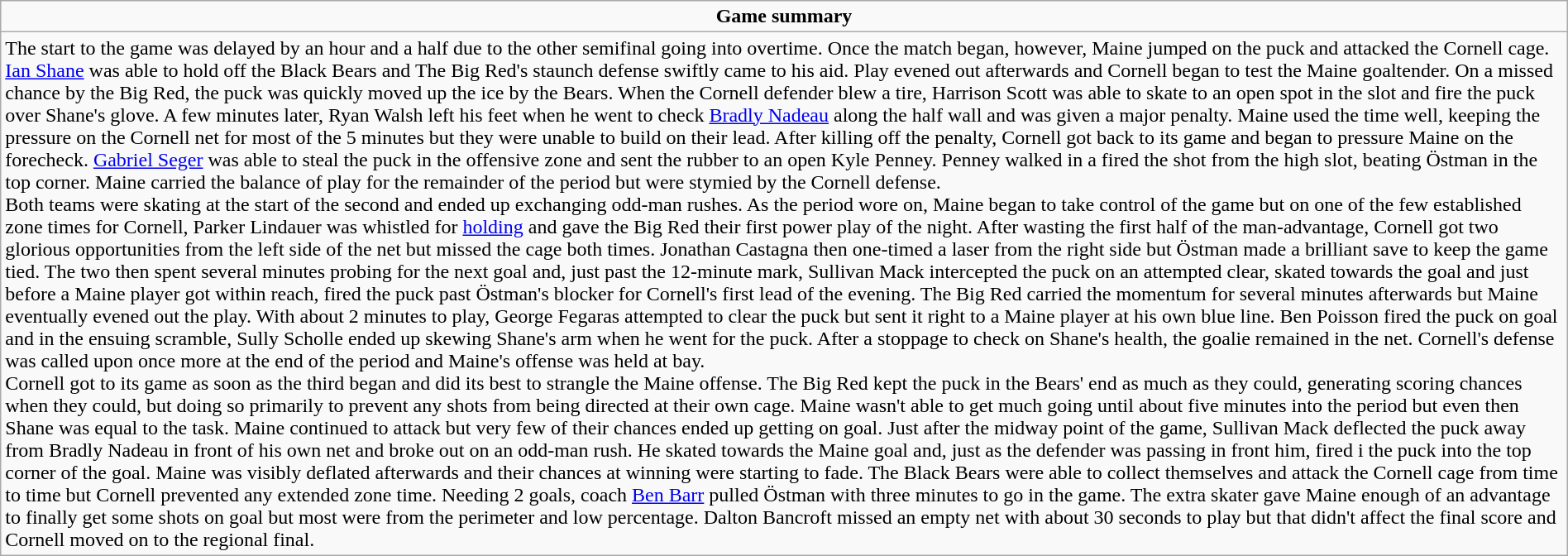<table role="presentation" class="wikitable mw-collapsible autocollapse" width=100%>
<tr>
<td align=center><strong>Game summary</strong></td>
</tr>
<tr>
<td>The start to the game was delayed by an hour and a half due to the other semifinal going into overtime. Once the match began, however, Maine jumped on the puck and attacked the Cornell cage. <a href='#'>Ian Shane</a> was able to hold off the Black Bears and The Big Red's staunch defense swiftly came to his aid. Play evened out afterwards and Cornell began to test the Maine goaltender. On a missed chance by the Big Red, the puck was quickly moved up the ice by the Bears. When the Cornell defender blew a tire, Harrison Scott was able to skate to an open spot in the slot and fire the puck over Shane's glove. A few minutes later, Ryan Walsh left his feet when he went to check <a href='#'>Bradly Nadeau</a> along the half wall and was given a major penalty. Maine used the time well, keeping the pressure on the Cornell net for most of the 5 minutes but they were unable to build on their lead. After killing off the penalty, Cornell got back to its game and began to pressure Maine on the forecheck. <a href='#'>Gabriel Seger</a> was able to steal the puck in the offensive zone and sent the rubber to an open Kyle Penney. Penney walked in a fired the shot from the high slot, beating Östman in the top corner. Maine carried the balance of play for the remainder of the period but were stymied by the Cornell defense.<br>Both teams were skating at the start of the second and ended up exchanging odd-man rushes. As the period wore on, Maine began to take control of the game but on one of the few established zone times for Cornell, Parker Lindauer was whistled for <a href='#'>holding</a> and gave the Big Red their first power play of the night. After wasting the first half of the man-advantage, Cornell got two glorious opportunities from the left side of the net but missed the cage both times. Jonathan Castagna then one-timed a laser from the right side but Östman made a brilliant save to keep the game tied. The two then spent several minutes probing for the next goal and, just past the 12-minute mark, Sullivan Mack intercepted the puck on an attempted clear, skated towards the goal and just before a Maine player got within reach, fired the puck past Östman's blocker for Cornell's first lead of the evening. The Big Red carried the momentum for several minutes afterwards but Maine eventually evened out the play. With about 2 minutes to play, George Fegaras attempted to clear the puck but sent it right to a Maine player at his own blue line. Ben Poisson fired the puck on goal and in the ensuing scramble, Sully Scholle ended up skewing Shane's arm when he went for the puck.  After a stoppage to check on Shane's health, the goalie remained in the net. Cornell's defense was called upon once more at the end of the period and Maine's offense was held at bay.<br>Cornell got to its game as soon as the third began and did its best to strangle the Maine offense. The Big Red kept the puck in the Bears' end as much as they could, generating scoring chances when they could, but doing so primarily to prevent any shots from being directed at their own cage. Maine wasn't able to get much going until about five minutes into the period but even then Shane was equal to the task. Maine continued to attack but very few of their chances ended up getting on goal. Just after the midway point of the game, Sullivan Mack deflected the puck away from Bradly Nadeau in front of his own net and broke out on an odd-man rush. He skated towards the Maine goal and, just as the defender was passing in front him, fired i the puck into the top corner of the goal. Maine was visibly deflated afterwards and their chances at winning were starting to fade. The Black Bears were able to collect themselves and attack the Cornell cage from time to time but Cornell prevented any extended zone time. Needing 2 goals, coach <a href='#'>Ben Barr</a> pulled Östman with three minutes to go in the game. The extra skater gave Maine enough of an advantage to finally get some shots on goal but most were from the perimeter and low percentage. Dalton Bancroft missed an empty net with about 30 seconds to play but that didn't affect the final score and Cornell moved on to the regional final.</td>
</tr>
</table>
